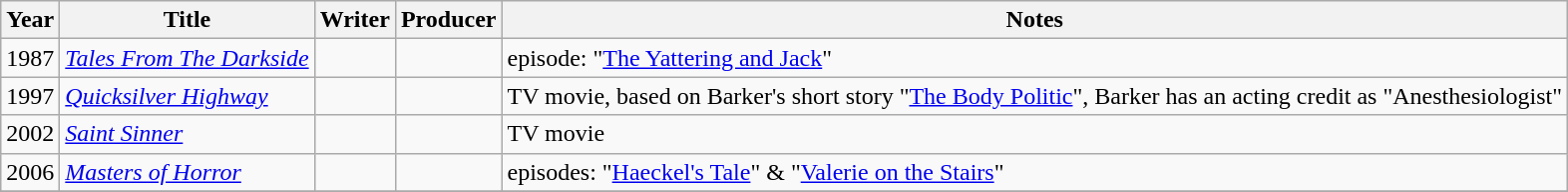<table class="wikitable sortable">
<tr>
<th>Year</th>
<th>Title</th>
<th>Writer</th>
<th>Producer</th>
<th>Notes</th>
</tr>
<tr>
<td>1987</td>
<td><em><a href='#'>Tales From The Darkside</a></em></td>
<td></td>
<td></td>
<td>episode: "<a href='#'>The Yattering and Jack</a>"</td>
</tr>
<tr>
<td>1997</td>
<td><em><a href='#'>Quicksilver Highway</a></em></td>
<td></td>
<td></td>
<td>TV movie, based on Barker's short story "<a href='#'>The Body Politic</a>", Barker has an acting credit as "Anesthesiologist"</td>
</tr>
<tr>
<td>2002</td>
<td><em><a href='#'>Saint Sinner</a></em></td>
<td></td>
<td></td>
<td>TV movie</td>
</tr>
<tr>
<td>2006</td>
<td><em><a href='#'>Masters of Horror</a></em></td>
<td></td>
<td></td>
<td>episodes: "<a href='#'>Haeckel's Tale</a>" & "<a href='#'>Valerie on the Stairs</a>"</td>
</tr>
<tr>
</tr>
</table>
